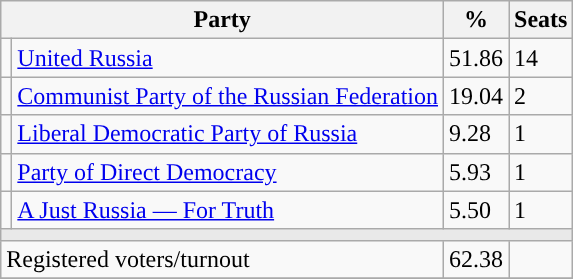<table class="wikitable">
<tr>
<th colspan=2>Party</th>
<th>%</th>
<th>Seats</th>
</tr>
<tr>
<td style="background:"></td>
<td><a href='#'>United Russia</a></td>
<td>51.86</td>
<td>14</td>
</tr>
<tr>
<td style="background:"></td>
<td><a href='#'>Communist Party of the Russian Federation</a></td>
<td>19.04</td>
<td>2</td>
</tr>
<tr>
<td style="background:"></td>
<td><a href='#'>Liberal Democratic Party of Russia</a></td>
<td>9.28</td>
<td>1</td>
</tr>
<tr>
<td style="background:"></td>
<td><a href='#'>Party of Direct Democracy</a></td>
<td>5.93</td>
<td>1</td>
</tr>
<tr>
<td style="background:"></td>
<td><a href='#'>A Just Russia — For Truth</a></td>
<td>5.50</td>
<td>1</td>
</tr>
<tr>
<td colspan=4 style="background:#E9E9E9;"></td>
</tr>
<tr>
<td align=left colspan=2>Registered voters/turnout</td>
<td>62.38</td>
<td></td>
</tr>
<tr>
</tr>
</table>
